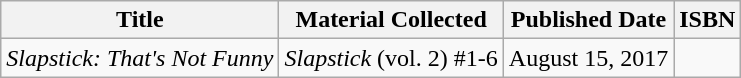<table class="wikitable">
<tr>
<th>Title</th>
<th>Material Collected</th>
<th>Published Date</th>
<th>ISBN</th>
</tr>
<tr>
<td><em>Slapstick: That's Not Funny</em></td>
<td><em>Slapstick</em> (vol. 2) #1-6</td>
<td>August 15, 2017</td>
<td></td>
</tr>
</table>
